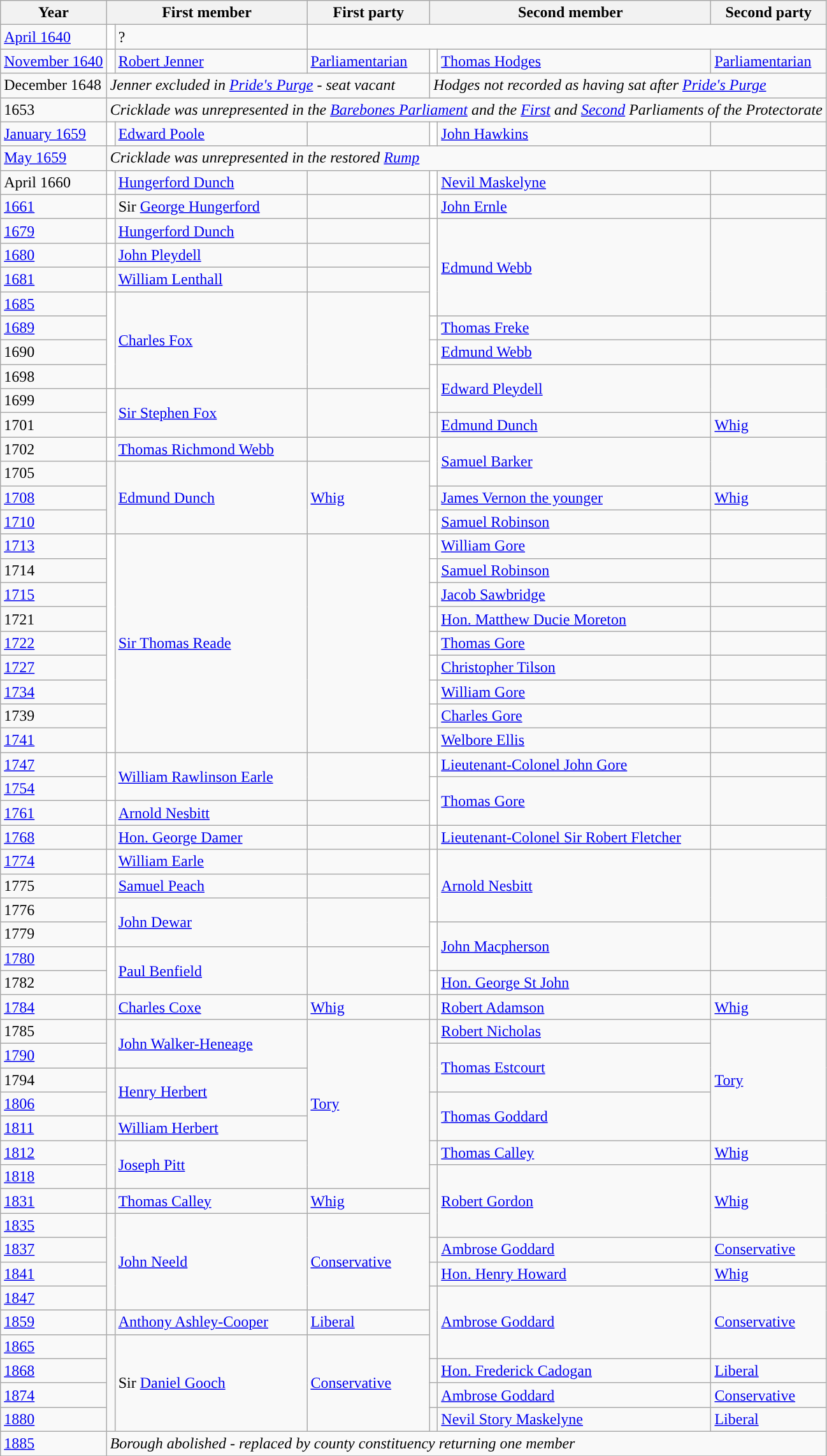<table class="wikitable">
<tr>
<th>Year</th>
<th colspan="2">First member</th>
<th>First party</th>
<th colspan="2">Second member</th>
<th>Second party</th>
</tr>
<tr>
<td><a href='#'>April 1640</a></td>
<td style="color:inherit;background-color: white"></td>
<td>?</td>
</tr>
<tr>
<td><a href='#'>November 1640</a></td>
<td style="color:inherit;background-color: white"></td>
<td><a href='#'>Robert Jenner</a></td>
<td><a href='#'>Parliamentarian</a></td>
<td style="color:inherit;background-color: white"></td>
<td><a href='#'>Thomas Hodges</a></td>
<td><a href='#'>Parliamentarian</a></td>
</tr>
<tr>
<td>December 1648</td>
<td colspan="3"><em>Jenner excluded in <a href='#'>Pride's Purge</a> - seat vacant</em></td>
<td colspan="3"><em>Hodges not recorded as having sat after <a href='#'>Pride's Purge</a></em></td>
</tr>
<tr>
<td>1653</td>
<td colspan="6"><em>Cricklade was unrepresented in the <a href='#'>Barebones Parliament</a> and the <a href='#'>First</a> and <a href='#'>Second</a> Parliaments of the Protectorate</em></td>
</tr>
<tr>
<td><a href='#'>January 1659</a></td>
<td style="color:inherit;background-color: white"></td>
<td><a href='#'>Edward Poole</a></td>
<td></td>
<td style="color:inherit;background-color: white"></td>
<td><a href='#'>John Hawkins</a></td>
<td></td>
</tr>
<tr>
<td><a href='#'>May 1659</a></td>
<td colspan="6"><em>Cricklade was unrepresented in the restored <a href='#'>Rump</a></em></td>
</tr>
<tr>
<td>April 1660</td>
<td style="color:inherit;background-color: white"></td>
<td><a href='#'>Hungerford Dunch</a></td>
<td></td>
<td style="color:inherit;background-color: white"></td>
<td><a href='#'>Nevil Maskelyne</a></td>
<td></td>
</tr>
<tr>
<td><a href='#'>1661</a></td>
<td style="color:inherit;background-color: white"></td>
<td>Sir <a href='#'>George Hungerford</a></td>
<td></td>
<td style="color:inherit;background-color: white"></td>
<td><a href='#'>John Ernle</a></td>
<td></td>
</tr>
<tr>
<td><a href='#'>1679</a></td>
<td style="color:inherit;background-color: white"></td>
<td><a href='#'>Hungerford Dunch</a></td>
<td></td>
<td rowspan="4" style="color:inherit;background-color: white"></td>
<td rowspan="4"><a href='#'>Edmund Webb</a></td>
<td rowspan="4"></td>
</tr>
<tr>
<td><a href='#'>1680</a></td>
<td style="color:inherit;background-color: white"></td>
<td><a href='#'>John Pleydell</a></td>
<td></td>
</tr>
<tr>
<td><a href='#'>1681</a></td>
<td style="color:inherit;background-color: white"></td>
<td><a href='#'>William Lenthall</a></td>
<td></td>
</tr>
<tr>
<td><a href='#'>1685</a></td>
<td rowspan="4" style="color:inherit;background-color: white"></td>
<td rowspan="4"><a href='#'>Charles Fox</a></td>
<td rowspan="4"></td>
</tr>
<tr>
<td><a href='#'>1689</a></td>
<td style="color:inherit;background-color: white"></td>
<td><a href='#'>Thomas Freke</a></td>
<td></td>
</tr>
<tr>
<td>1690</td>
<td style="color:inherit;background-color: white"></td>
<td><a href='#'>Edmund Webb</a></td>
<td></td>
</tr>
<tr>
<td>1698</td>
<td rowspan="2" style="color:inherit;background-color: white"></td>
<td rowspan="2"><a href='#'>Edward Pleydell</a></td>
<td rowspan="2"></td>
</tr>
<tr>
<td>1699</td>
<td rowspan="2" style="color:inherit;background-color: white"></td>
<td rowspan="2"><a href='#'>Sir Stephen Fox</a></td>
<td rowspan="2"></td>
</tr>
<tr>
<td>1701</td>
<td style="color:inherit;background-color: "></td>
<td><a href='#'>Edmund Dunch</a></td>
<td><a href='#'>Whig</a></td>
</tr>
<tr>
<td>1702</td>
<td style="color:inherit;background-color: white"></td>
<td><a href='#'>Thomas Richmond Webb</a></td>
<td></td>
<td rowspan="2" style="color:inherit;background-color: white"></td>
<td rowspan="2"><a href='#'>Samuel Barker</a></td>
<td rowspan="2"></td>
</tr>
<tr>
<td>1705</td>
<td rowspan="3" style="color:inherit;background-color: "></td>
<td rowspan="3"><a href='#'>Edmund Dunch</a></td>
<td rowspan="3"><a href='#'>Whig</a></td>
</tr>
<tr>
<td><a href='#'>1708</a></td>
<td style="color:inherit;background-color: "></td>
<td><a href='#'>James Vernon the younger</a></td>
<td><a href='#'>Whig</a></td>
</tr>
<tr>
<td><a href='#'>1710</a></td>
<td style="color:inherit;background-color: white"></td>
<td><a href='#'>Samuel Robinson</a></td>
<td></td>
</tr>
<tr>
<td><a href='#'>1713</a></td>
<td rowspan="9" style="color:inherit;background-color: white"></td>
<td rowspan="9"><a href='#'>Sir Thomas Reade</a></td>
<td rowspan="9"></td>
<td style="color:inherit;background-color: white"></td>
<td><a href='#'>William Gore</a></td>
<td></td>
</tr>
<tr>
<td>1714</td>
<td style="color:inherit;background-color: white"></td>
<td><a href='#'>Samuel Robinson</a></td>
<td></td>
</tr>
<tr>
<td><a href='#'>1715</a></td>
<td style="color:inherit;background-color: white"></td>
<td><a href='#'>Jacob Sawbridge</a></td>
<td></td>
</tr>
<tr>
<td>1721</td>
<td style="color:inherit;background-color: white"></td>
<td><a href='#'>Hon. Matthew Ducie Moreton</a></td>
<td></td>
</tr>
<tr>
<td><a href='#'>1722</a></td>
<td style="color:inherit;background-color: white"></td>
<td><a href='#'>Thomas Gore</a></td>
<td></td>
</tr>
<tr>
<td><a href='#'>1727</a></td>
<td style="color:inherit;background-color: white"></td>
<td><a href='#'>Christopher Tilson</a></td>
<td></td>
</tr>
<tr>
<td><a href='#'>1734</a></td>
<td style="color:inherit;background-color: white"></td>
<td><a href='#'>William Gore</a></td>
<td></td>
</tr>
<tr>
<td>1739</td>
<td style="color:inherit;background-color: white"></td>
<td><a href='#'>Charles Gore</a></td>
<td></td>
</tr>
<tr>
<td><a href='#'>1741</a></td>
<td style="color:inherit;background-color: white"></td>
<td><a href='#'>Welbore Ellis</a></td>
<td></td>
</tr>
<tr>
<td><a href='#'>1747</a></td>
<td rowspan="2" style="color:inherit;background-color: white"></td>
<td rowspan="2"><a href='#'>William Rawlinson Earle</a></td>
<td rowspan="2"></td>
<td style="color:inherit;background-color: white"></td>
<td><a href='#'>Lieutenant-Colonel John Gore</a></td>
<td></td>
</tr>
<tr>
<td><a href='#'>1754</a></td>
<td rowspan="2" style="color:inherit;background-color: white"></td>
<td rowspan="2"><a href='#'>Thomas Gore</a></td>
<td rowspan="2"></td>
</tr>
<tr>
<td><a href='#'>1761</a></td>
<td style="color:inherit;background-color: white"></td>
<td><a href='#'>Arnold Nesbitt</a></td>
<td></td>
</tr>
<tr>
<td><a href='#'>1768</a></td>
<td></td>
<td><a href='#'>Hon. George Damer</a></td>
<td></td>
<td></td>
<td><a href='#'>Lieutenant-Colonel Sir Robert Fletcher</a></td>
<td></td>
</tr>
<tr>
<td><a href='#'>1774</a></td>
<td style="color:inherit;background-color: white"></td>
<td><a href='#'>William Earle</a></td>
<td></td>
<td rowspan="3" style="color:inherit;background-color: white"></td>
<td rowspan="3"><a href='#'>Arnold Nesbitt</a></td>
<td rowspan="3"></td>
</tr>
<tr>
<td>1775</td>
<td style="color:inherit;background-color: white"></td>
<td><a href='#'>Samuel Peach</a></td>
<td></td>
</tr>
<tr>
<td>1776</td>
<td rowspan="2" style="color:inherit;background-color: white"></td>
<td rowspan="2"><a href='#'>John Dewar</a></td>
<td rowspan="2"></td>
</tr>
<tr>
<td>1779</td>
<td rowspan="2" style="color:inherit;background-color: white"></td>
<td rowspan="2"><a href='#'>John Macpherson</a></td>
<td rowspan="2"></td>
</tr>
<tr>
<td><a href='#'>1780</a></td>
<td rowspan="2" style="color:inherit;background-color: white"></td>
<td rowspan="2"><a href='#'>Paul Benfield</a></td>
<td rowspan="2"></td>
</tr>
<tr>
<td>1782</td>
<td style="color:inherit;background-color: white"></td>
<td><a href='#'>Hon. George St John</a></td>
<td></td>
</tr>
<tr>
<td><a href='#'>1784</a></td>
<td style="color:inherit;background-color: "></td>
<td><a href='#'>Charles Coxe</a></td>
<td><a href='#'>Whig</a></td>
<td style="color:inherit;background-color: "></td>
<td><a href='#'>Robert Adamson</a></td>
<td><a href='#'>Whig</a></td>
</tr>
<tr>
<td>1785</td>
<td rowspan="2" style="color:inherit;background-color: "></td>
<td rowspan="2"><a href='#'>John Walker-Heneage</a></td>
<td rowspan="7"><a href='#'>Tory</a></td>
<td style="color:inherit;background-color: "></td>
<td><a href='#'>Robert Nicholas</a></td>
<td rowspan="5"><a href='#'>Tory</a></td>
</tr>
<tr>
<td><a href='#'>1790</a></td>
<td rowspan="2" style="color:inherit;background-color: "></td>
<td rowspan="2"><a href='#'>Thomas Estcourt</a></td>
</tr>
<tr>
<td>1794</td>
<td rowspan="2" style="color:inherit;background-color: "></td>
<td rowspan="2"><a href='#'>Henry Herbert</a></td>
</tr>
<tr>
<td><a href='#'>1806</a></td>
<td rowspan="2" style="color:inherit;background-color: "></td>
<td rowspan="2"><a href='#'>Thomas Goddard</a></td>
</tr>
<tr>
<td><a href='#'>1811</a></td>
<td style="color:inherit;background-color: "></td>
<td><a href='#'>William Herbert</a></td>
</tr>
<tr>
<td><a href='#'>1812</a></td>
<td rowspan="2" style="color:inherit;background-color: "></td>
<td rowspan="2"><a href='#'>Joseph Pitt</a></td>
<td style="color:inherit;background-color: "></td>
<td><a href='#'>Thomas Calley</a></td>
<td><a href='#'>Whig</a></td>
</tr>
<tr>
<td><a href='#'>1818</a></td>
<td rowspan="3" style="color:inherit;background-color: "></td>
<td rowspan="3"><a href='#'>Robert Gordon</a></td>
<td rowspan="3"><a href='#'>Whig</a></td>
</tr>
<tr>
<td><a href='#'>1831</a></td>
<td style="color:inherit;background-color: "></td>
<td><a href='#'>Thomas Calley</a></td>
<td><a href='#'>Whig</a></td>
</tr>
<tr>
<td><a href='#'>1835</a></td>
<td rowspan="4" style="color:inherit;background-color: "></td>
<td rowspan="4"><a href='#'>John Neeld</a></td>
<td rowspan="4"><a href='#'>Conservative</a></td>
</tr>
<tr>
<td><a href='#'>1837</a></td>
<td style="color:inherit;background-color: "></td>
<td><a href='#'>Ambrose Goddard</a></td>
<td><a href='#'>Conservative</a></td>
</tr>
<tr>
<td><a href='#'>1841</a></td>
<td style="color:inherit;background-color: "></td>
<td><a href='#'>Hon. Henry Howard</a></td>
<td><a href='#'>Whig</a></td>
</tr>
<tr>
<td><a href='#'>1847</a></td>
<td rowspan="3" style="color:inherit;background-color: "></td>
<td rowspan="3"><a href='#'>Ambrose Goddard</a></td>
<td rowspan="3"><a href='#'>Conservative</a></td>
</tr>
<tr>
<td><a href='#'>1859</a></td>
<td style="color:inherit;background-color: "></td>
<td><a href='#'>Anthony Ashley-Cooper</a></td>
<td><a href='#'>Liberal</a></td>
</tr>
<tr>
<td><a href='#'>1865</a></td>
<td rowspan="4" style="color:inherit;background-color: "></td>
<td rowspan="4">Sir <a href='#'>Daniel Gooch</a></td>
<td rowspan="4"><a href='#'>Conservative</a></td>
</tr>
<tr>
<td><a href='#'>1868</a></td>
<td style="color:inherit;background-color: "></td>
<td><a href='#'>Hon. Frederick Cadogan</a></td>
<td><a href='#'>Liberal</a></td>
</tr>
<tr>
<td><a href='#'>1874</a></td>
<td style="color:inherit;background-color: "></td>
<td><a href='#'>Ambrose Goddard</a></td>
<td><a href='#'>Conservative</a></td>
</tr>
<tr>
<td><a href='#'>1880</a></td>
<td style="color:inherit;background-color: "></td>
<td><a href='#'>Nevil Story Maskelyne</a></td>
<td><a href='#'>Liberal</a></td>
</tr>
<tr>
<td><a href='#'>1885</a></td>
<td colspan="6"><em>Borough abolished - replaced by county constituency returning one member</em></td>
</tr>
<tr>
</tr>
</table>
